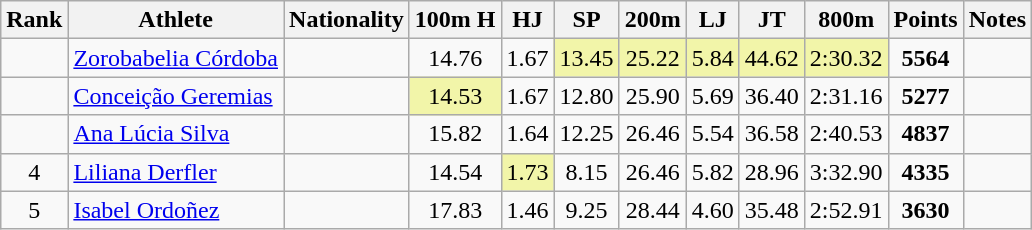<table class="wikitable sortable" style=" text-align:center;">
<tr>
<th>Rank</th>
<th>Athlete</th>
<th>Nationality</th>
<th>100m H</th>
<th>HJ</th>
<th>SP</th>
<th>200m</th>
<th>LJ</th>
<th>JT</th>
<th>800m</th>
<th>Points</th>
<th>Notes</th>
</tr>
<tr>
<td></td>
<td align=left><a href='#'>Zorobabelia Córdoba</a></td>
<td align=left></td>
<td>14.76</td>
<td>1.67</td>
<td bgcolor=#F2F5A9>13.45</td>
<td bgcolor=#F2F5A9>25.22</td>
<td bgcolor=#F2F5A9>5.84</td>
<td bgcolor=#F2F5A9>44.62</td>
<td bgcolor=#F2F5A9>2:30.32</td>
<td><strong>5564</strong></td>
<td></td>
</tr>
<tr>
<td></td>
<td align=left><a href='#'>Conceição Geremias</a></td>
<td align=left></td>
<td bgcolor=#F2F5A9>14.53</td>
<td>1.67</td>
<td>12.80</td>
<td>25.90</td>
<td>5.69</td>
<td>36.40</td>
<td>2:31.16</td>
<td><strong>5277</strong></td>
<td></td>
</tr>
<tr>
<td></td>
<td align=left><a href='#'>Ana Lúcia Silva</a></td>
<td align=left></td>
<td>15.82</td>
<td>1.64</td>
<td>12.25</td>
<td>26.46</td>
<td>5.54</td>
<td>36.58</td>
<td>2:40.53</td>
<td><strong>4837</strong></td>
<td></td>
</tr>
<tr>
<td>4</td>
<td align=left><a href='#'>Liliana Derfler</a></td>
<td align=left></td>
<td>14.54</td>
<td bgcolor=#F2F5A9>1.73</td>
<td>8.15</td>
<td>26.46</td>
<td>5.82</td>
<td>28.96</td>
<td>3:32.90</td>
<td><strong>4335</strong></td>
<td></td>
</tr>
<tr>
<td>5</td>
<td align=left><a href='#'>Isabel Ordoñez</a></td>
<td align=left></td>
<td>17.83</td>
<td>1.46</td>
<td>9.25</td>
<td>28.44</td>
<td>4.60</td>
<td>35.48</td>
<td>2:52.91</td>
<td><strong>3630</strong></td>
<td></td>
</tr>
</table>
